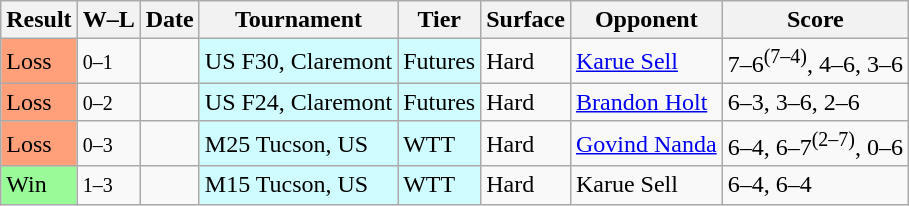<table class="sortable wikitable">
<tr>
<th>Result</th>
<th class="unsortable">W–L</th>
<th>Date</th>
<th>Tournament</th>
<th>Tier</th>
<th>Surface</th>
<th>Opponent</th>
<th class="unsortable">Score</th>
</tr>
<tr>
<td bgcolor=FFA07A>Loss</td>
<td><small>0–1</small></td>
<td></td>
<td style="background:#cffcff;">US F30, Claremont</td>
<td style="background:#cffcff;">Futures</td>
<td>Hard</td>
<td> <a href='#'>Karue Sell</a></td>
<td>7–6<sup>(7–4)</sup>, 4–6, 3–6</td>
</tr>
<tr>
<td bgcolor=FFA07A>Loss</td>
<td><small>0–2</small></td>
<td></td>
<td style="background:#cffcff;">US F24, Claremont</td>
<td style="background:#cffcff;">Futures</td>
<td>Hard</td>
<td> <a href='#'>Brandon Holt</a></td>
<td>6–3, 3–6, 2–6</td>
</tr>
<tr>
<td bgcolor=FFA07A>Loss</td>
<td><small>0–3</small></td>
<td></td>
<td style="background:#cffcff;">M25 Tucson, US</td>
<td style="background:#cffcff;">WTT</td>
<td>Hard</td>
<td> <a href='#'>Govind Nanda</a></td>
<td>6–4, 6–7<sup>(2–7)</sup>, 0–6</td>
</tr>
<tr>
<td bgcolor=98FB98>Win</td>
<td><small>1–3</small></td>
<td></td>
<td style="background:#cffcff;">M15 Tucson, US</td>
<td style="background:#cffcff;">WTT</td>
<td>Hard</td>
<td> Karue Sell</td>
<td>6–4, 6–4</td>
</tr>
</table>
